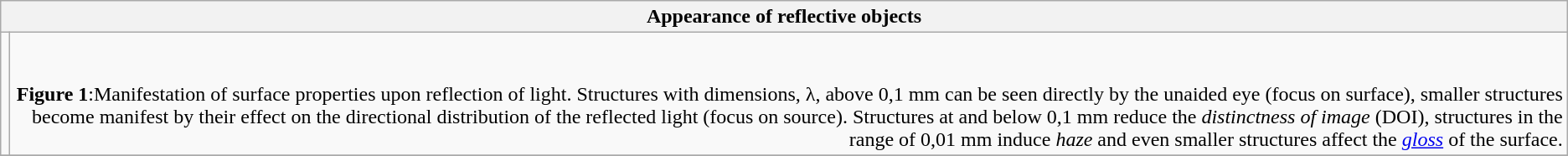<table class="wikitable">
<tr>
<th colspan="2">Appearance of reflective objects</th>
</tr>
<tr>
<td></td>
<td align="right" valign="top"><br><br><strong>Figure 1</strong>:Manifestation of surface properties upon reflection of light. Structures with dimensions, λ, above 0,1 mm can be seen directly by the unaided eye (focus on surface), smaller structures become manifest by their effect on the directional distribution of the reflected light (focus on source). Structures at and below 0,1 mm reduce the <em>distinctness of image</em> (DOI), structures in the range of 0,01 mm induce <em>haze</em> and even smaller structures affect the <em><a href='#'>gloss</a></em> of the surface.</td>
</tr>
<tr>
</tr>
</table>
